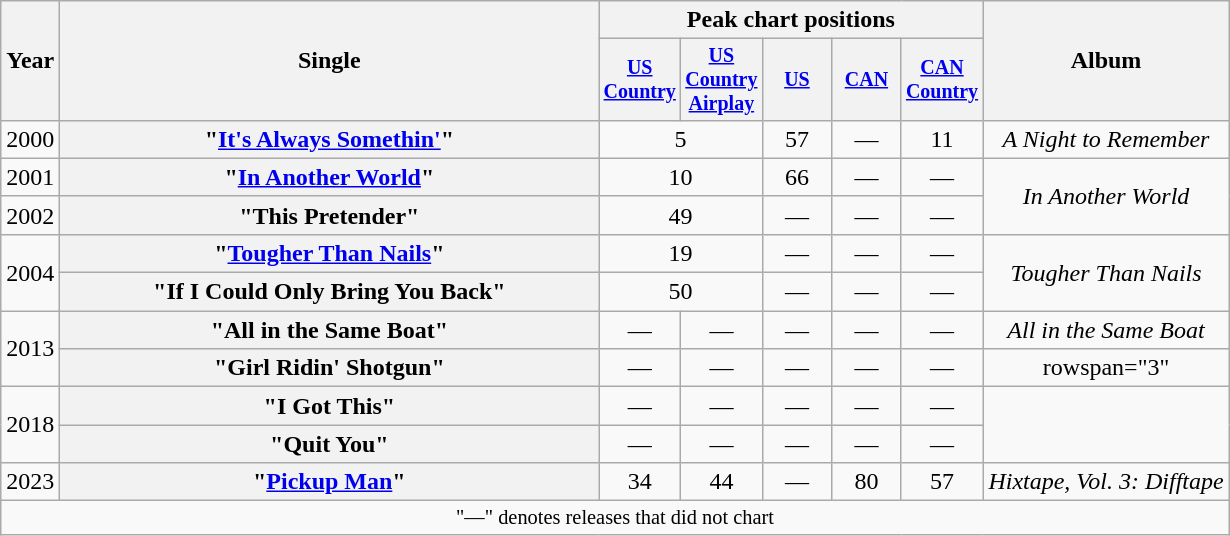<table class="wikitable plainrowheaders" style="text-align:center;">
<tr>
<th rowspan="2">Year</th>
<th rowspan="2" style="width:22em;">Single</th>
<th colspan="5">Peak chart positions</th>
<th rowspan="2">Album</th>
</tr>
<tr style="font-size:smaller;">
<th width="40"><a href='#'>US Country</a><br></th>
<th width="40"><a href='#'>US Country Airplay</a><br></th>
<th width="40"><a href='#'>US</a><br></th>
<th width="40"><a href='#'>CAN</a><br></th>
<th width="40"><a href='#'>CAN Country</a><br></th>
</tr>
<tr>
<td>2000</td>
<th scope="row">"<a href='#'>It's Always Somethin'</a>"</th>
<td colspan="2">5</td>
<td>57</td>
<td>—</td>
<td>11</td>
<td><em>A Night to Remember</em></td>
</tr>
<tr>
<td>2001</td>
<th scope="row">"<a href='#'>In Another World</a>"</th>
<td colspan="2">10</td>
<td>66</td>
<td>—</td>
<td>—</td>
<td rowspan="2"><em>In Another World</em></td>
</tr>
<tr>
<td>2002</td>
<th scope="row">"This Pretender"</th>
<td colspan="2">49</td>
<td>—</td>
<td>—</td>
<td>—</td>
</tr>
<tr>
<td rowspan="2">2004</td>
<th scope="row">"<a href='#'>Tougher Than Nails</a>"</th>
<td colspan="2">19</td>
<td>—</td>
<td>—</td>
<td>—</td>
<td rowspan="2"><em>Tougher Than Nails</em></td>
</tr>
<tr>
<th scope="row">"If I Could Only Bring You Back"</th>
<td colspan="2">50</td>
<td>—</td>
<td>—</td>
<td>—</td>
</tr>
<tr>
<td rowspan="2">2013</td>
<th scope="row">"All in the Same Boat"<br></th>
<td>—</td>
<td>—</td>
<td>—</td>
<td>—</td>
<td>—</td>
<td><em>All in the Same Boat</em></td>
</tr>
<tr>
<th scope="row">"Girl Ridin' Shotgun"<br></th>
<td>—</td>
<td>—</td>
<td>—</td>
<td>—</td>
<td>—</td>
<td>rowspan="3" </td>
</tr>
<tr>
<td rowspan="2">2018</td>
<th scope="row">"I Got This"</th>
<td>—</td>
<td>—</td>
<td>—</td>
<td>—</td>
<td>—</td>
</tr>
<tr>
<th scope="row">"Quit You"</th>
<td>—</td>
<td>—</td>
<td>—</td>
<td>—</td>
<td>—</td>
</tr>
<tr>
<td>2023</td>
<th scope="row">"<a href='#'>Pickup Man</a>"<br></th>
<td>34</td>
<td>44</td>
<td>—</td>
<td>80</td>
<td>57</td>
<td><em>Hixtape, Vol. 3: Difftape</em></td>
</tr>
<tr>
<td colspan="8" style="font-size:85%">"—" denotes releases that did not chart</td>
</tr>
</table>
